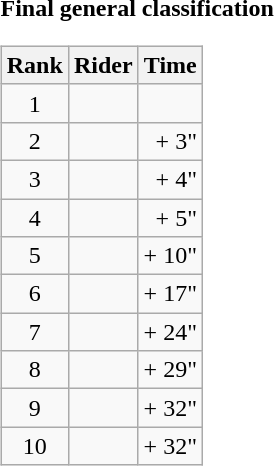<table>
<tr>
<td><strong>Final general classification</strong><br><table class="wikitable">
<tr>
<th scope="col">Rank</th>
<th scope="col">Rider</th>
<th scope="col">Time</th>
</tr>
<tr>
<td style="text-align:center;">1</td>
<td></td>
<td style="text-align:right;"></td>
</tr>
<tr>
<td style="text-align:center;">2</td>
<td></td>
<td style="text-align:right;">+ 3"</td>
</tr>
<tr>
<td style="text-align:center;">3</td>
<td></td>
<td style="text-align:right;">+ 4"</td>
</tr>
<tr>
<td style="text-align:center;">4</td>
<td></td>
<td style="text-align:right;">+ 5"</td>
</tr>
<tr>
<td style="text-align:center;">5</td>
<td></td>
<td style="text-align:right;">+ 10"</td>
</tr>
<tr>
<td style="text-align:center;">6</td>
<td></td>
<td style="text-align:right;">+ 17"</td>
</tr>
<tr>
<td style="text-align:center;">7</td>
<td></td>
<td style="text-align:right;">+ 24"</td>
</tr>
<tr>
<td style="text-align:center;">8</td>
<td></td>
<td style="text-align:right;">+ 29"</td>
</tr>
<tr>
<td style="text-align:center;">9</td>
<td></td>
<td style="text-align:right;">+ 32"</td>
</tr>
<tr>
<td style="text-align:center;">10</td>
<td></td>
<td style="text-align:right;">+ 32"</td>
</tr>
</table>
</td>
</tr>
</table>
